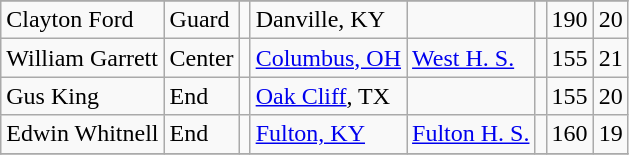<table class="wikitable">
<tr>
</tr>
<tr>
<td>Clayton Ford</td>
<td>Guard</td>
<td></td>
<td>Danville, KY</td>
<td></td>
<td></td>
<td>190</td>
<td>20</td>
</tr>
<tr>
<td>William Garrett</td>
<td>Center</td>
<td></td>
<td><a href='#'>Columbus, OH</a></td>
<td><a href='#'>West H. S.</a></td>
<td></td>
<td>155</td>
<td>21</td>
</tr>
<tr>
<td>Gus King</td>
<td>End</td>
<td></td>
<td><a href='#'>Oak Cliff</a>, TX</td>
<td></td>
<td></td>
<td>155</td>
<td>20</td>
</tr>
<tr>
<td>Edwin Whitnell</td>
<td>End</td>
<td></td>
<td><a href='#'>Fulton, KY</a></td>
<td><a href='#'>Fulton H. S.</a></td>
<td></td>
<td>160</td>
<td>19</td>
</tr>
<tr>
</tr>
</table>
